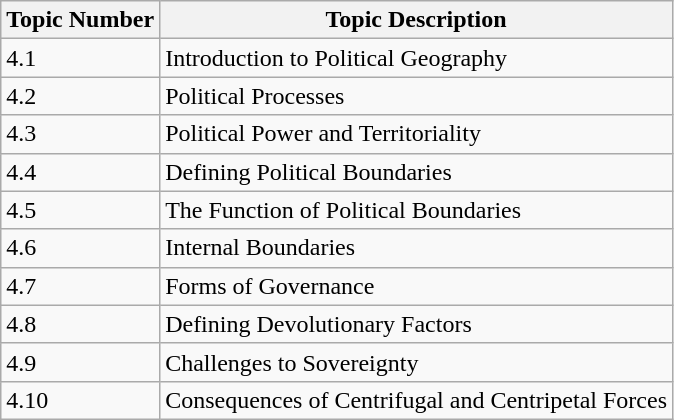<table class="wikitable">
<tr>
<th>Topic Number</th>
<th>Topic Description</th>
</tr>
<tr>
<td>4.1</td>
<td>Introduction to Political Geography</td>
</tr>
<tr>
<td>4.2</td>
<td>Political Processes</td>
</tr>
<tr>
<td>4.3</td>
<td>Political Power and Territoriality</td>
</tr>
<tr>
<td>4.4</td>
<td>Defining Political Boundaries</td>
</tr>
<tr>
<td>4.5</td>
<td>The Function of Political Boundaries</td>
</tr>
<tr>
<td>4.6</td>
<td>Internal Boundaries</td>
</tr>
<tr>
<td>4.7</td>
<td>Forms of Governance</td>
</tr>
<tr>
<td>4.8</td>
<td>Defining Devolutionary Factors</td>
</tr>
<tr>
<td>4.9</td>
<td>Challenges to Sovereignty</td>
</tr>
<tr>
<td>4.10</td>
<td>Consequences of Centrifugal and Centripetal Forces</td>
</tr>
</table>
